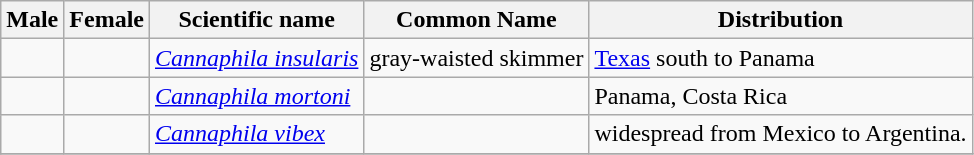<table class="wikitable">
<tr>
<th>Male</th>
<th>Female</th>
<th>Scientific name</th>
<th>Common Name</th>
<th>Distribution</th>
</tr>
<tr>
<td></td>
<td></td>
<td><em><a href='#'>Cannaphila insularis</a></em> </td>
<td>gray-waisted skimmer</td>
<td><a href='#'>Texas</a> south to Panama</td>
</tr>
<tr>
<td></td>
<td></td>
<td><em><a href='#'>Cannaphila mortoni</a></em> </td>
<td></td>
<td>Panama, Costa Rica</td>
</tr>
<tr>
<td></td>
<td></td>
<td><em><a href='#'>Cannaphila vibex</a></em> </td>
<td></td>
<td>widespread from Mexico to Argentina.</td>
</tr>
<tr>
</tr>
</table>
